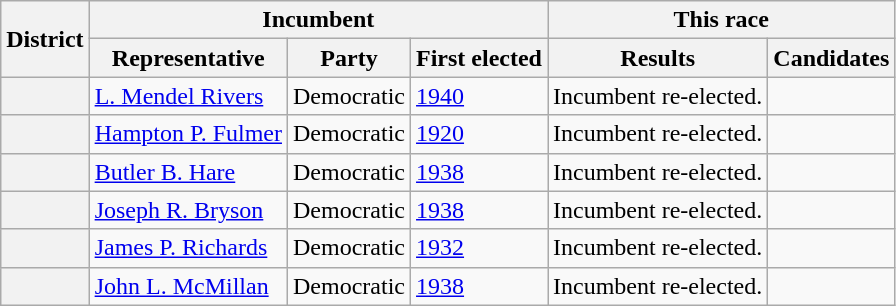<table class=wikitable>
<tr>
<th rowspan=2>District</th>
<th colspan=3>Incumbent</th>
<th colspan=2>This race</th>
</tr>
<tr>
<th>Representative</th>
<th>Party</th>
<th>First elected</th>
<th>Results</th>
<th>Candidates</th>
</tr>
<tr>
<th></th>
<td><a href='#'>L. Mendel Rivers</a></td>
<td>Democratic</td>
<td><a href='#'>1940</a></td>
<td>Incumbent re-elected.</td>
<td nowrap></td>
</tr>
<tr>
<th></th>
<td><a href='#'>Hampton P. Fulmer</a></td>
<td>Democratic</td>
<td><a href='#'>1920</a></td>
<td>Incumbent re-elected.</td>
<td nowrap></td>
</tr>
<tr>
<th></th>
<td><a href='#'>Butler B. Hare</a></td>
<td>Democratic</td>
<td><a href='#'>1938</a></td>
<td>Incumbent re-elected.</td>
<td nowrap></td>
</tr>
<tr>
<th></th>
<td><a href='#'>Joseph R. Bryson</a></td>
<td>Democratic</td>
<td><a href='#'>1938</a></td>
<td>Incumbent re-elected.</td>
<td nowrap></td>
</tr>
<tr>
<th></th>
<td><a href='#'>James P. Richards</a></td>
<td>Democratic</td>
<td><a href='#'>1932</a></td>
<td>Incumbent re-elected.</td>
<td nowrap></td>
</tr>
<tr>
<th></th>
<td><a href='#'>John L. McMillan</a></td>
<td>Democratic</td>
<td><a href='#'>1938</a></td>
<td>Incumbent re-elected.</td>
<td nowrap></td>
</tr>
</table>
